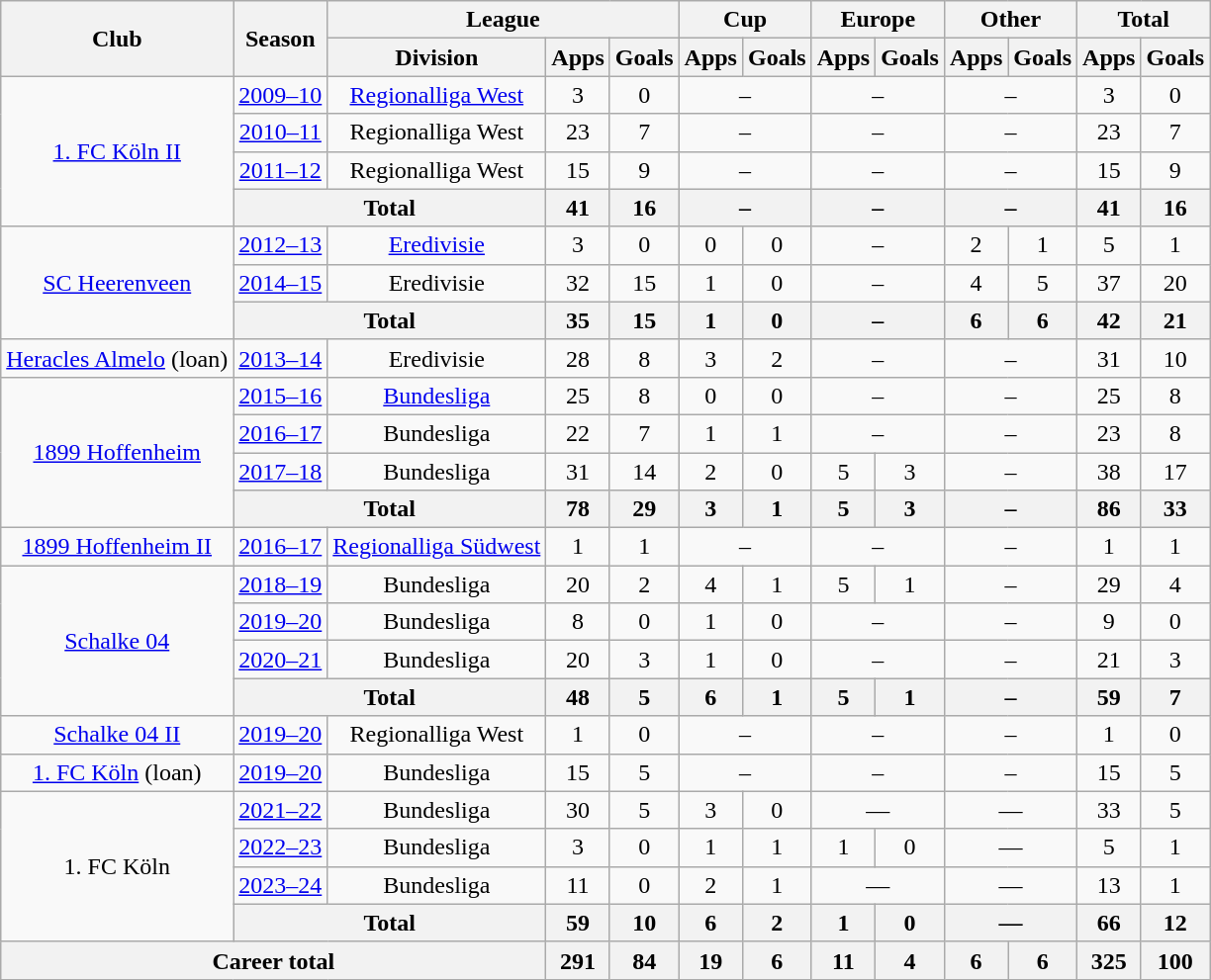<table class="wikitable" style="text-align:center">
<tr>
<th rowspan="2">Club</th>
<th rowspan="2">Season</th>
<th colspan="3">League</th>
<th colspan="2">Cup</th>
<th colspan="2">Europe</th>
<th colspan="2">Other</th>
<th colspan="2">Total</th>
</tr>
<tr>
<th>Division</th>
<th>Apps</th>
<th>Goals</th>
<th>Apps</th>
<th>Goals</th>
<th>Apps</th>
<th>Goals</th>
<th>Apps</th>
<th>Goals</th>
<th>Apps</th>
<th>Goals</th>
</tr>
<tr>
<td rowspan="4"><a href='#'>1. FC Köln II</a></td>
<td><a href='#'>2009–10</a></td>
<td><a href='#'>Regionalliga West</a></td>
<td>3</td>
<td>0</td>
<td colspan="2">–</td>
<td colspan="2">–</td>
<td colspan="2">–</td>
<td>3</td>
<td>0</td>
</tr>
<tr>
<td><a href='#'>2010–11</a></td>
<td>Regionalliga West</td>
<td>23</td>
<td>7</td>
<td colspan="2">–</td>
<td colspan="2">–</td>
<td colspan="2">–</td>
<td>23</td>
<td>7</td>
</tr>
<tr>
<td><a href='#'>2011–12</a></td>
<td>Regionalliga West</td>
<td>15</td>
<td>9</td>
<td colspan="2">–</td>
<td colspan="2">–</td>
<td colspan="2">–</td>
<td>15</td>
<td>9</td>
</tr>
<tr>
<th colspan="2">Total</th>
<th>41</th>
<th>16</th>
<th colspan="2">–</th>
<th colspan="2">–</th>
<th colspan="2">–</th>
<th>41</th>
<th>16</th>
</tr>
<tr>
<td rowspan="3"><a href='#'>SC Heerenveen</a></td>
<td><a href='#'>2012–13</a></td>
<td><a href='#'>Eredivisie</a></td>
<td>3</td>
<td>0</td>
<td>0</td>
<td>0</td>
<td colspan="2">–</td>
<td>2</td>
<td>1</td>
<td>5</td>
<td>1</td>
</tr>
<tr>
<td><a href='#'>2014–15</a></td>
<td>Eredivisie</td>
<td>32</td>
<td>15</td>
<td>1</td>
<td>0</td>
<td colspan="2">–</td>
<td>4</td>
<td>5</td>
<td>37</td>
<td>20</td>
</tr>
<tr>
<th colspan="2">Total</th>
<th>35</th>
<th>15</th>
<th>1</th>
<th>0</th>
<th colspan="2">–</th>
<th>6</th>
<th>6</th>
<th>42</th>
<th>21</th>
</tr>
<tr>
<td><a href='#'>Heracles Almelo</a> (loan)</td>
<td><a href='#'>2013–14</a></td>
<td>Eredivisie</td>
<td>28</td>
<td>8</td>
<td>3</td>
<td>2</td>
<td colspan="2">–</td>
<td colspan="2">–</td>
<td>31</td>
<td>10</td>
</tr>
<tr>
<td rowspan="4"><a href='#'>1899 Hoffenheim</a></td>
<td><a href='#'>2015–16</a></td>
<td><a href='#'>Bundesliga</a></td>
<td>25</td>
<td>8</td>
<td>0</td>
<td>0</td>
<td colspan="2">–</td>
<td colspan="2">–</td>
<td>25</td>
<td>8</td>
</tr>
<tr>
<td><a href='#'>2016–17</a></td>
<td>Bundesliga</td>
<td>22</td>
<td>7</td>
<td>1</td>
<td>1</td>
<td colspan="2">–</td>
<td colspan="2">–</td>
<td>23</td>
<td>8</td>
</tr>
<tr>
<td><a href='#'>2017–18</a></td>
<td>Bundesliga</td>
<td>31</td>
<td>14</td>
<td>2</td>
<td>0</td>
<td>5</td>
<td>3</td>
<td colspan="2">–</td>
<td>38</td>
<td>17</td>
</tr>
<tr>
<th colspan="2">Total</th>
<th>78</th>
<th>29</th>
<th>3</th>
<th>1</th>
<th>5</th>
<th>3</th>
<th colspan="2">–</th>
<th>86</th>
<th>33</th>
</tr>
<tr>
<td><a href='#'>1899 Hoffenheim II</a></td>
<td><a href='#'>2016–17</a></td>
<td><a href='#'>Regionalliga Südwest</a></td>
<td>1</td>
<td>1</td>
<td colspan="2">–</td>
<td colspan="2">–</td>
<td colspan="2">–</td>
<td>1</td>
<td>1</td>
</tr>
<tr>
<td rowspan="4"><a href='#'>Schalke 04</a></td>
<td><a href='#'>2018–19</a></td>
<td>Bundesliga</td>
<td>20</td>
<td>2</td>
<td>4</td>
<td>1</td>
<td>5</td>
<td>1</td>
<td colspan="2">–</td>
<td>29</td>
<td>4</td>
</tr>
<tr>
<td><a href='#'>2019–20</a></td>
<td>Bundesliga</td>
<td>8</td>
<td>0</td>
<td>1</td>
<td>0</td>
<td colspan="2">–</td>
<td colspan="2">–</td>
<td>9</td>
<td>0</td>
</tr>
<tr>
<td><a href='#'>2020–21</a></td>
<td>Bundesliga</td>
<td>20</td>
<td>3</td>
<td>1</td>
<td>0</td>
<td colspan="2">–</td>
<td colspan="2">–</td>
<td>21</td>
<td>3</td>
</tr>
<tr>
<th colspan="2">Total</th>
<th>48</th>
<th>5</th>
<th>6</th>
<th>1</th>
<th>5</th>
<th>1</th>
<th colspan="2">–</th>
<th>59</th>
<th>7</th>
</tr>
<tr>
<td><a href='#'>Schalke 04 II</a></td>
<td><a href='#'>2019–20</a></td>
<td>Regionalliga West</td>
<td>1</td>
<td>0</td>
<td colspan="2">–</td>
<td colspan="2">–</td>
<td colspan="2">–</td>
<td>1</td>
<td>0</td>
</tr>
<tr>
<td><a href='#'>1. FC Köln</a> (loan)</td>
<td><a href='#'>2019–20</a></td>
<td>Bundesliga</td>
<td>15</td>
<td>5</td>
<td colspan="2">–</td>
<td colspan="2">–</td>
<td colspan="2">–</td>
<td>15</td>
<td>5</td>
</tr>
<tr>
<td rowspan="4">1. FC Köln</td>
<td><a href='#'>2021–22</a></td>
<td>Bundesliga</td>
<td>30</td>
<td>5</td>
<td>3</td>
<td>0</td>
<td colspan="2">—</td>
<td colspan="2">—</td>
<td>33</td>
<td>5</td>
</tr>
<tr>
<td><a href='#'>2022–23</a></td>
<td>Bundesliga</td>
<td>3</td>
<td>0</td>
<td>1</td>
<td>1</td>
<td>1</td>
<td>0</td>
<td colspan="2">—</td>
<td>5</td>
<td>1</td>
</tr>
<tr>
<td><a href='#'>2023–24</a></td>
<td>Bundesliga</td>
<td>11</td>
<td>0</td>
<td>2</td>
<td>1</td>
<td colspan="2">—</td>
<td colspan="2">—</td>
<td>13</td>
<td>1</td>
</tr>
<tr>
<th colspan="2">Total</th>
<th>59</th>
<th>10</th>
<th>6</th>
<th>2</th>
<th>1</th>
<th>0</th>
<th colspan="2">—</th>
<th>66</th>
<th>12</th>
</tr>
<tr>
<th colspan="3">Career total</th>
<th>291</th>
<th>84</th>
<th>19</th>
<th>6</th>
<th>11</th>
<th>4</th>
<th>6</th>
<th>6</th>
<th>325</th>
<th>100</th>
</tr>
</table>
